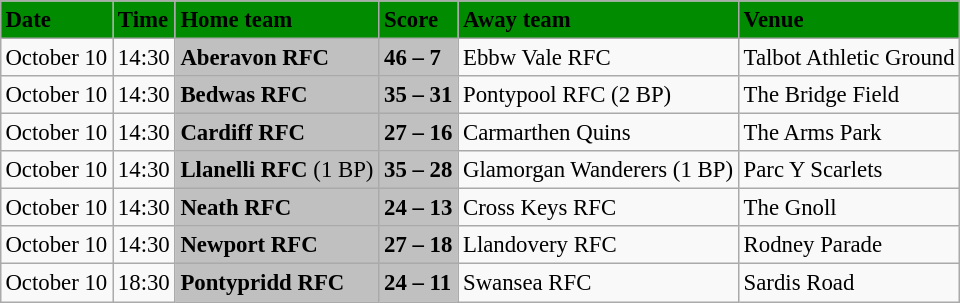<table class="wikitable" style="margin:0.5em auto; font-size:95%">
<tr bgcolor="#008B00">
<td><strong>Date</strong></td>
<td><strong>Time</strong></td>
<td><strong>Home team</strong></td>
<td><strong>Score</strong></td>
<td><strong>Away team</strong></td>
<td><strong>Venue</strong></td>
</tr>
<tr>
<td>October 10</td>
<td>14:30</td>
<td bgcolor="silver"><strong>Aberavon RFC</strong></td>
<td bgcolor="silver"><strong>46 – 7</strong></td>
<td>Ebbw Vale RFC</td>
<td>Talbot Athletic Ground</td>
</tr>
<tr>
<td>October 10</td>
<td>14:30</td>
<td bgcolor="silver"><strong>Bedwas RFC</strong></td>
<td bgcolor="silver"><strong>35 – 31</strong></td>
<td>Pontypool RFC (2 BP)</td>
<td>The Bridge Field</td>
</tr>
<tr>
<td>October 10</td>
<td>14:30</td>
<td bgcolor="silver"><strong>Cardiff RFC</strong></td>
<td bgcolor="silver"><strong>27 – 16</strong></td>
<td>Carmarthen Quins</td>
<td>The Arms Park</td>
</tr>
<tr>
<td>October 10</td>
<td>14:30</td>
<td bgcolor="silver"><strong>Llanelli RFC</strong> (1 BP)</td>
<td bgcolor="silver"><strong>35 – 28</strong></td>
<td>Glamorgan Wanderers (1 BP)</td>
<td>Parc Y Scarlets</td>
</tr>
<tr>
<td>October 10</td>
<td>14:30</td>
<td bgcolor="silver"><strong>Neath RFC</strong></td>
<td bgcolor="silver"><strong>24 – 13</strong></td>
<td>Cross Keys RFC</td>
<td>The Gnoll</td>
</tr>
<tr>
<td>October 10</td>
<td>14:30</td>
<td bgcolor="silver"><strong>Newport RFC</strong></td>
<td bgcolor="silver"><strong>27 – 18</strong></td>
<td>Llandovery RFC</td>
<td>Rodney Parade</td>
</tr>
<tr>
<td>October 10</td>
<td>18:30</td>
<td bgcolor="silver"><strong>Pontypridd RFC</strong></td>
<td bgcolor="silver"><strong>24 – 11</strong></td>
<td>Swansea RFC</td>
<td>Sardis Road</td>
</tr>
</table>
